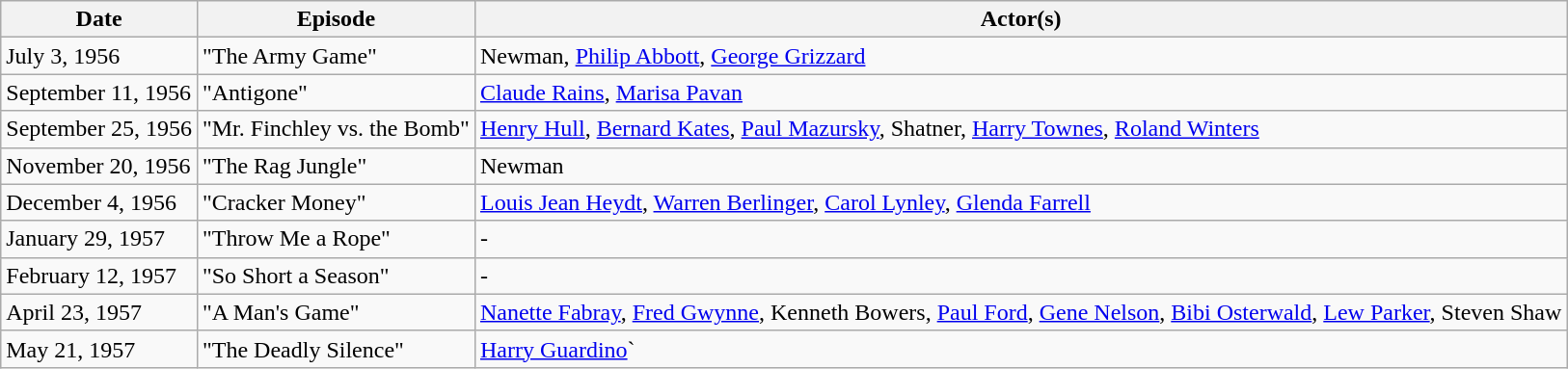<table class="wikitable">
<tr>
<th>Date</th>
<th>Episode</th>
<th>Actor(s)</th>
</tr>
<tr>
<td>July 3, 1956</td>
<td>"The Army Game"</td>
<td>Newman, <a href='#'>Philip Abbott</a>, <a href='#'>George Grizzard</a></td>
</tr>
<tr>
<td>September 11, 1956</td>
<td>"Antigone"</td>
<td><a href='#'>Claude Rains</a>, <a href='#'>Marisa Pavan</a></td>
</tr>
<tr>
<td>September 25, 1956</td>
<td>"Mr. Finchley vs. the Bomb"</td>
<td><a href='#'>Henry Hull</a>, <a href='#'>Bernard Kates</a>, <a href='#'>Paul Mazursky</a>, Shatner, <a href='#'>Harry Townes</a>, <a href='#'>Roland Winters</a></td>
</tr>
<tr>
<td>November 20, 1956</td>
<td>"The Rag Jungle"</td>
<td>Newman</td>
</tr>
<tr>
<td>December 4, 1956</td>
<td>"Cracker Money"</td>
<td><a href='#'>Louis Jean Heydt</a>, <a href='#'>Warren Berlinger</a>, <a href='#'>Carol Lynley</a>, <a href='#'>Glenda Farrell</a></td>
</tr>
<tr>
<td>January 29, 1957</td>
<td>"Throw Me a Rope"</td>
<td>-</td>
</tr>
<tr>
<td>February 12, 1957</td>
<td>"So Short a Season"</td>
<td>-</td>
</tr>
<tr>
<td>April 23, 1957</td>
<td>"A Man's Game"</td>
<td><a href='#'>Nanette Fabray</a>, <a href='#'>Fred Gwynne</a>, Kenneth Bowers, <a href='#'>Paul Ford</a>, <a href='#'>Gene Nelson</a>, <a href='#'>Bibi Osterwald</a>, <a href='#'>Lew Parker</a>, Steven Shaw</td>
</tr>
<tr>
<td>May 21, 1957</td>
<td>"The Deadly Silence"</td>
<td><a href='#'>Harry Guardino</a>`</td>
</tr>
</table>
